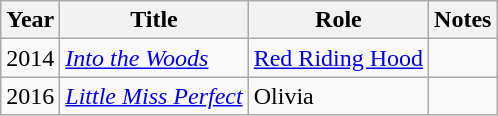<table class="wikitable">
<tr>
<th>Year</th>
<th>Title</th>
<th>Role</th>
<th>Notes</th>
</tr>
<tr>
<td rowspan="1">2014</td>
<td><em><a href='#'>Into the Woods</a></em></td>
<td><a href='#'>Red Riding Hood</a></td>
<td></td>
</tr>
<tr>
<td rowspan="1">2016</td>
<td><em><a href='#'>Little Miss Perfect</a></em></td>
<td>Olivia</td>
<td></td>
</tr>
</table>
